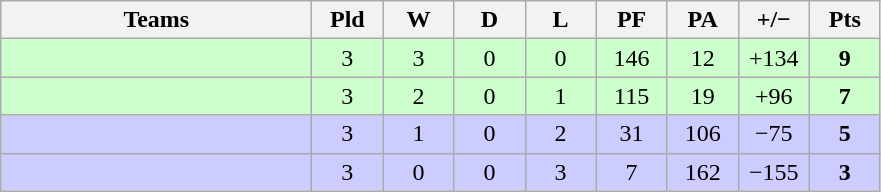<table class="wikitable" style="text-align: center;">
<tr>
<th width="200">Teams</th>
<th width="40">Pld</th>
<th width="40">W</th>
<th width="40">D</th>
<th width="40">L</th>
<th width="40">PF</th>
<th width="40">PA</th>
<th width="40">+/−</th>
<th width="40">Pts</th>
</tr>
<tr bgcolor=ccffcc>
<td align=left></td>
<td>3</td>
<td>3</td>
<td>0</td>
<td>0</td>
<td>146</td>
<td>12</td>
<td>+134</td>
<td><strong>9</strong></td>
</tr>
<tr bgcolor=ccffcc>
<td align=left></td>
<td>3</td>
<td>2</td>
<td>0</td>
<td>1</td>
<td>115</td>
<td>19</td>
<td>+96</td>
<td><strong>7</strong></td>
</tr>
<tr bgcolor=ccccff>
<td align=left></td>
<td>3</td>
<td>1</td>
<td>0</td>
<td>2</td>
<td>31</td>
<td>106</td>
<td>−75</td>
<td><strong>5</strong></td>
</tr>
<tr bgcolor=ccccff>
<td align=left></td>
<td>3</td>
<td>0</td>
<td>0</td>
<td>3</td>
<td>7</td>
<td>162</td>
<td>−155</td>
<td><strong>3</strong></td>
</tr>
</table>
